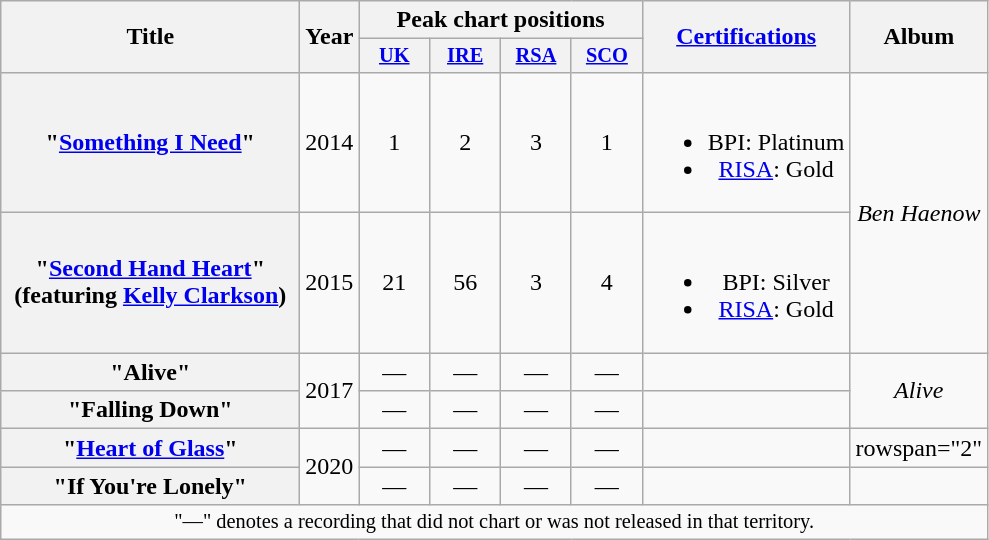<table class="wikitable plainrowheaders" style="text-align:center;">
<tr>
<th scope="col" rowspan="2" style="width:12em;">Title</th>
<th scope="col" rowspan="2" style="width:1em;">Year</th>
<th scope="col" colspan="4">Peak chart positions</th>
<th scope="col" rowspan="2"><a href='#'>Certifications</a></th>
<th scope="col" rowspan="2">Album</th>
</tr>
<tr>
<th scope="col" style="width:3em;font-size:85%;"><a href='#'>UK</a><br></th>
<th scope="col" style="width:3em;font-size:85%;"><a href='#'>IRE</a><br></th>
<th scope="col" style="width:3em;font-size:85%;"><a href='#'>RSA</a><br></th>
<th scope="col" style="width:3em;font-size:85%;"><a href='#'>SCO</a><br></th>
</tr>
<tr>
<th scope="row">"<a href='#'>Something I Need</a>"</th>
<td>2014</td>
<td>1</td>
<td>2</td>
<td>3</td>
<td>1</td>
<td><br><ul><li>BPI: Platinum</li><li><a href='#'>RISA</a>: Gold</li></ul></td>
<td rowspan="2"><em>Ben Haenow</em></td>
</tr>
<tr>
<th scope="row">"<a href='#'>Second Hand Heart</a>"<br><span>(featuring <a href='#'>Kelly Clarkson</a>)</span></th>
<td>2015</td>
<td>21</td>
<td>56</td>
<td>3</td>
<td>4</td>
<td><br><ul><li>BPI: Silver</li><li><a href='#'>RISA</a>: Gold</li></ul></td>
</tr>
<tr>
<th scope="row">"Alive"</th>
<td rowspan="2">2017</td>
<td>—</td>
<td>—</td>
<td>—</td>
<td>—</td>
<td></td>
<td rowspan="2"><em>Alive</em></td>
</tr>
<tr>
<th scope="row">"Falling Down"</th>
<td>—</td>
<td>—</td>
<td>—</td>
<td>—</td>
<td></td>
</tr>
<tr>
<th scope="row">"<a href='#'>Heart of Glass</a>"</th>
<td rowspan="2">2020</td>
<td>—</td>
<td>—</td>
<td>—</td>
<td>—</td>
<td></td>
<td>rowspan="2" </td>
</tr>
<tr>
<th scope="row">"If You're Lonely"</th>
<td>—</td>
<td>—</td>
<td>—</td>
<td>—</td>
<td></td>
</tr>
<tr>
<td colspan="14" style="font-size:85%">"—" denotes a recording that did not chart or was not released in that territory.</td>
</tr>
</table>
